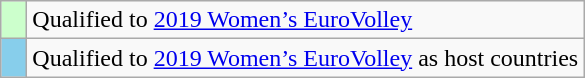<table class="wikitable" style="text-align: left;">
<tr>
<td width=10px bgcolor=#ccffcc></td>
<td>Qualified to <a href='#'>2019 Women’s EuroVolley</a></td>
</tr>
<tr>
<td width=10px bgcolor=skyblue></td>
<td>Qualified to <a href='#'>2019 Women’s EuroVolley</a> as host countries</td>
</tr>
</table>
